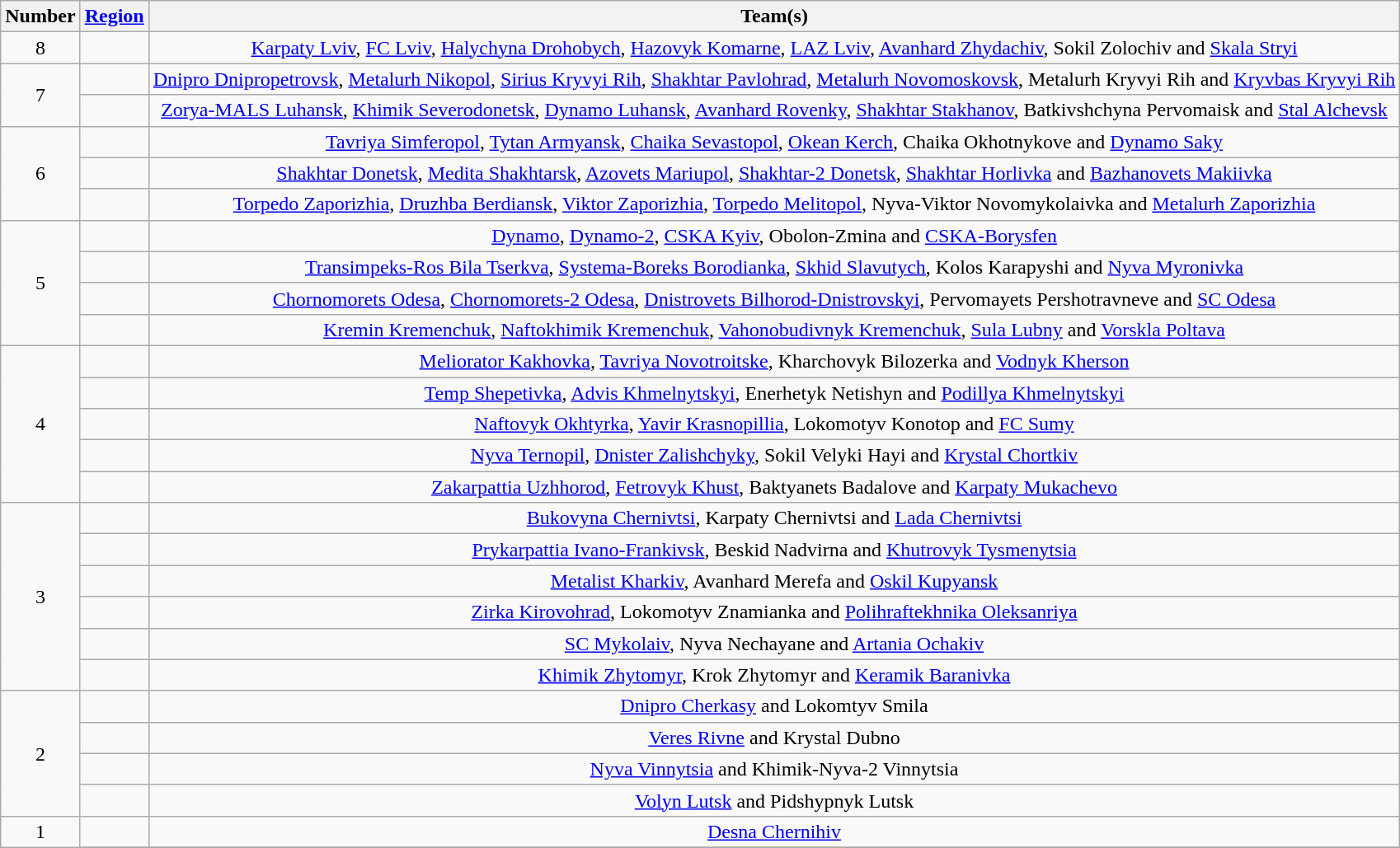<table class="wikitable" style="text-align:center">
<tr>
<th>Number</th>
<th><a href='#'>Region</a></th>
<th>Team(s)</th>
</tr>
<tr>
<td rowspan="1">8</td>
<td align="left"></td>
<td><a href='#'>Karpaty Lviv</a>, <a href='#'>FC Lviv</a>, <a href='#'>Halychyna Drohobych</a>, <a href='#'>Hazovyk Komarne</a>, <a href='#'>LAZ Lviv</a>, <a href='#'>Avanhard Zhydachiv</a>, Sokil Zolochiv and <a href='#'>Skala Stryi</a></td>
</tr>
<tr>
<td rowspan="2">7</td>
<td align="left"></td>
<td><a href='#'>Dnipro Dnipropetrovsk</a>, <a href='#'>Metalurh Nikopol</a>, <a href='#'>Sirius Kryvyi Rih</a>, <a href='#'>Shakhtar Pavlohrad</a>, <a href='#'>Metalurh Novomoskovsk</a>, Metalurh Kryvyi Rih and <a href='#'>Kryvbas Kryvyi Rih</a></td>
</tr>
<tr>
<td align="left"></td>
<td><a href='#'>Zorya-MALS Luhansk</a>, <a href='#'>Khimik Severodonetsk</a>, <a href='#'>Dynamo Luhansk</a>, <a href='#'>Avanhard Rovenky</a>, <a href='#'>Shakhtar Stakhanov</a>, Batkivshchyna Pervomaisk and <a href='#'>Stal Alchevsk</a></td>
</tr>
<tr>
<td rowspan="3">6</td>
<td align="left"></td>
<td><a href='#'>Tavriya Simferopol</a>, <a href='#'>Tytan Armyansk</a>, <a href='#'>Chaika Sevastopol</a>, <a href='#'>Okean Kerch</a>, Chaika Okhotnykove and <a href='#'>Dynamo Saky</a></td>
</tr>
<tr>
<td align="left"></td>
<td><a href='#'>Shakhtar Donetsk</a>, <a href='#'>Medita Shakhtarsk</a>, <a href='#'>Azovets Mariupol</a>, <a href='#'>Shakhtar-2 Donetsk</a>, <a href='#'>Shakhtar Horlivka</a> and <a href='#'>Bazhanovets Makiivka</a></td>
</tr>
<tr>
<td align="left"></td>
<td><a href='#'>Torpedo Zaporizhia</a>, <a href='#'>Druzhba Berdiansk</a>, <a href='#'>Viktor Zaporizhia</a>, <a href='#'>Torpedo Melitopol</a>, Nyva-Viktor Novomykolaivka and <a href='#'>Metalurh Zaporizhia</a></td>
</tr>
<tr>
<td rowspan="4">5</td>
<td align="left"></td>
<td><a href='#'>Dynamo</a>, <a href='#'>Dynamo-2</a>, <a href='#'>CSKA Kyiv</a>, Obolon-Zmina and <a href='#'>CSKA-Borysfen</a></td>
</tr>
<tr>
<td align="left"></td>
<td><a href='#'>Transimpeks-Ros Bila Tserkva</a>, <a href='#'>Systema-Boreks Borodianka</a>, <a href='#'>Skhid Slavutych</a>, Kolos Karapyshi and <a href='#'>Nyva Myronivka</a></td>
</tr>
<tr>
<td align="left"></td>
<td><a href='#'>Chornomorets Odesa</a>, <a href='#'>Chornomorets-2 Odesa</a>, <a href='#'>Dnistrovets Bilhorod-Dnistrovskyi</a>, Pervomayets Pershotravneve and <a href='#'>SC Odesa</a></td>
</tr>
<tr>
<td align="left"></td>
<td><a href='#'>Kremin Kremenchuk</a>, <a href='#'>Naftokhimik Kremenchuk</a>, <a href='#'>Vahonobudivnyk Kremenchuk</a>, <a href='#'>Sula Lubny</a> and <a href='#'>Vorskla Poltava</a></td>
</tr>
<tr>
<td rowspan="5">4</td>
<td align="left"></td>
<td><a href='#'>Meliorator Kakhovka</a>, <a href='#'>Tavriya Novotroitske</a>, Kharchovyk Bilozerka and <a href='#'>Vodnyk Kherson</a></td>
</tr>
<tr>
<td align="left"></td>
<td><a href='#'>Temp Shepetivka</a>, <a href='#'>Advis Khmelnytskyi</a>, Enerhetyk Netishyn and <a href='#'>Podillya Khmelnytskyi</a></td>
</tr>
<tr>
<td align="left"></td>
<td><a href='#'>Naftovyk Okhtyrka</a>, <a href='#'>Yavir Krasnopillia</a>, Lokomotyv Konotop and <a href='#'>FC Sumy</a></td>
</tr>
<tr>
<td align="left"></td>
<td><a href='#'>Nyva Ternopil</a>, <a href='#'>Dnister Zalishchyky</a>, Sokil Velyki Hayi and <a href='#'>Krystal Chortkiv</a></td>
</tr>
<tr>
<td align="left"></td>
<td><a href='#'>Zakarpattia Uzhhorod</a>, <a href='#'>Fetrovyk Khust</a>, Baktyanets Badalove and <a href='#'>Karpaty Mukachevo</a></td>
</tr>
<tr>
<td rowspan="6">3</td>
<td align="left"></td>
<td><a href='#'>Bukovyna Chernivtsi</a>, Karpaty Chernivtsi and <a href='#'>Lada Chernivtsi</a></td>
</tr>
<tr>
<td align="left"></td>
<td><a href='#'>Prykarpattia Ivano-Frankivsk</a>, Beskid Nadvirna and <a href='#'>Khutrovyk Tysmenytsia</a></td>
</tr>
<tr>
<td align="left"></td>
<td><a href='#'>Metalist Kharkiv</a>, Avanhard Merefa and <a href='#'>Oskil Kupyansk</a></td>
</tr>
<tr>
<td align="left"></td>
<td><a href='#'>Zirka Kirovohrad</a>, Lokomotyv Znamianka and <a href='#'>Polihraftekhnika Oleksanriya</a></td>
</tr>
<tr>
<td align="left"></td>
<td><a href='#'>SC Mykolaiv</a>, Nyva Nechayane and <a href='#'>Artania Ochakiv</a></td>
</tr>
<tr>
<td align="left"></td>
<td><a href='#'>Khimik Zhytomyr</a>, Krok Zhytomyr and <a href='#'>Keramik Baranivka</a></td>
</tr>
<tr>
<td rowspan="4">2</td>
<td align="left"></td>
<td><a href='#'>Dnipro Cherkasy</a> and Lokomtyv Smila</td>
</tr>
<tr>
<td align="left"></td>
<td><a href='#'>Veres Rivne</a> and Krystal Dubno</td>
</tr>
<tr>
<td align="left"></td>
<td><a href='#'>Nyva Vinnytsia</a> and Khimik-Nyva-2 Vinnytsia</td>
</tr>
<tr>
<td align="left"></td>
<td><a href='#'>Volyn Lutsk</a> and Pidshypnyk Lutsk</td>
</tr>
<tr>
<td rowspan="30">1</td>
<td align="left"></td>
<td><a href='#'>Desna Chernihiv</a></td>
</tr>
<tr>
</tr>
</table>
